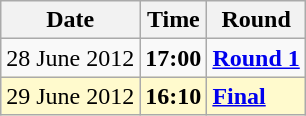<table class="wikitable">
<tr>
<th>Date</th>
<th>Time</th>
<th>Round</th>
</tr>
<tr>
<td>28 June 2012</td>
<td><strong>17:00</strong></td>
<td><strong><a href='#'>Round 1</a></strong></td>
</tr>
<tr style=background:lemonchiffon>
<td>29 June 2012</td>
<td><strong>16:10</strong></td>
<td><strong><a href='#'>Final</a></strong></td>
</tr>
</table>
